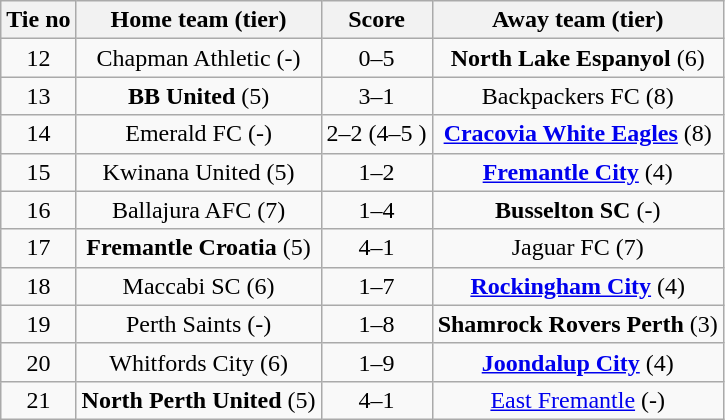<table class="wikitable" style="text-align:center">
<tr>
<th>Tie no</th>
<th>Home team (tier)</th>
<th>Score</th>
<th>Away team (tier)</th>
</tr>
<tr>
<td>12</td>
<td>Chapman Athletic (-)</td>
<td>0–5</td>
<td><strong>North Lake Espanyol</strong> (6)</td>
</tr>
<tr>
<td>13</td>
<td><strong>BB United</strong> (5)</td>
<td>3–1</td>
<td>Backpackers FC (8)</td>
</tr>
<tr>
<td>14</td>
<td>Emerald FC (-)</td>
<td>2–2 (4–5 )</td>
<td><strong><a href='#'>Cracovia White Eagles</a></strong> (8)</td>
</tr>
<tr>
<td>15</td>
<td>Kwinana United (5)</td>
<td>1–2</td>
<td><strong><a href='#'>Fremantle City</a></strong> (4)</td>
</tr>
<tr>
<td>16</td>
<td>Ballajura AFC (7)</td>
<td>1–4</td>
<td><strong>Busselton SC</strong> (-)</td>
</tr>
<tr>
<td>17</td>
<td><strong>Fremantle Croatia</strong> (5)</td>
<td>4–1</td>
<td>Jaguar FC (7)</td>
</tr>
<tr>
<td>18</td>
<td>Maccabi SC (6)</td>
<td>1–7</td>
<td><strong><a href='#'>Rockingham City</a></strong> (4)</td>
</tr>
<tr>
<td>19</td>
<td>Perth Saints (-)</td>
<td>1–8</td>
<td><strong>Shamrock Rovers Perth</strong> (3)</td>
</tr>
<tr>
<td>20</td>
<td>Whitfords City (6)</td>
<td>1–9</td>
<td><strong><a href='#'>Joondalup City</a></strong> (4)</td>
</tr>
<tr>
<td>21</td>
<td><strong>North Perth United</strong> (5)</td>
<td>4–1</td>
<td><a href='#'>East Fremantle</a> (-)</td>
</tr>
</table>
